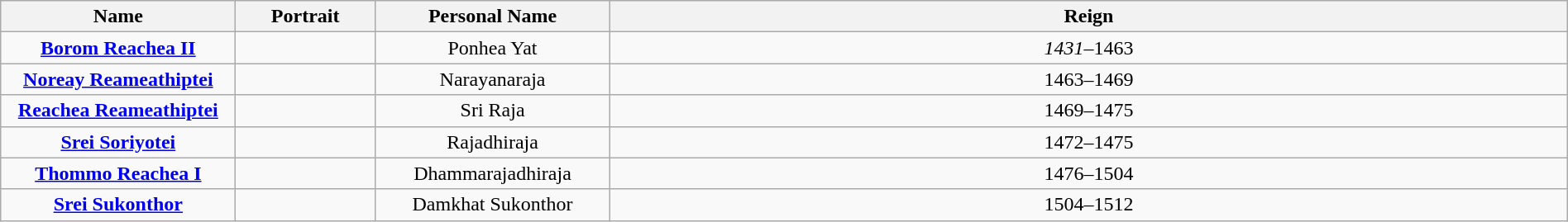<table style="text-align:center; width:100%" class="wikitable">
<tr>
<th width=15%>Name</th>
<th width=105px>Portrait</th>
<th width=15%>Personal Name</th>
<th>Reign</th>
</tr>
<tr>
<td><strong><a href='#'>Borom Reachea II</a></strong><br></td>
<td></td>
<td>Ponhea Yat<br></td>
<td><em>1431</em>–1463</td>
</tr>
<tr>
<td><strong><a href='#'>Noreay Reameathiptei</a></strong><br></td>
<td></td>
<td>Narayanaraja<br></td>
<td>1463–1469</td>
</tr>
<tr>
<td><strong><a href='#'>Reachea Reameathiptei</a></strong><br></td>
<td></td>
<td>Sri Raja<br></td>
<td>1469–1475</td>
</tr>
<tr>
<td><strong><a href='#'>Srei Soriyotei</a></strong><br></td>
<td></td>
<td>Rajadhiraja</td>
<td>1472–1475</td>
</tr>
<tr>
<td><strong><a href='#'>Thommo Reachea I</a></strong><br></td>
<td></td>
<td>Dhammarajadhiraja</td>
<td>1476–1504</td>
</tr>
<tr>
<td><strong><a href='#'>Srei Sukonthor</a></strong><br></td>
<td></td>
<td>Damkhat Sukonthor</td>
<td>1504–1512</td>
</tr>
</table>
